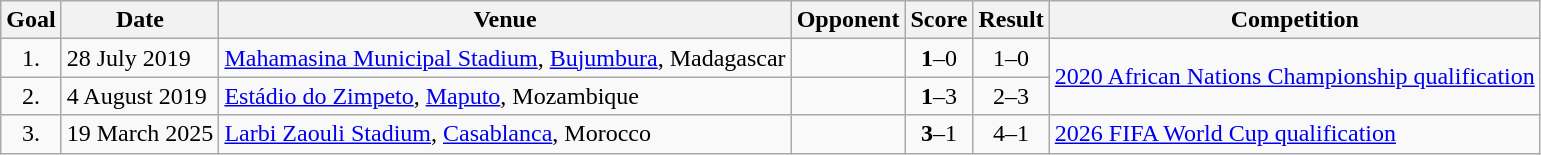<table class="wikitable plainrowheaders sortable">
<tr>
<th>Goal</th>
<th>Date</th>
<th>Venue</th>
<th>Opponent</th>
<th>Score</th>
<th>Result</th>
<th>Competition</th>
</tr>
<tr>
<td align=center>1.</td>
<td>28 July 2019</td>
<td><a href='#'>Mahamasina Municipal Stadium</a>, <a href='#'>Bujumbura</a>, Madagascar</td>
<td></td>
<td align=center><strong>1</strong>–0</td>
<td align=center>1–0</td>
<td rowspan=2><a href='#'>2020 African Nations Championship qualification</a></td>
</tr>
<tr>
<td align=center>2.</td>
<td>4 August 2019</td>
<td><a href='#'>Estádio do Zimpeto</a>, <a href='#'>Maputo</a>, Mozambique</td>
<td></td>
<td align=center><strong>1</strong>–3</td>
<td align=center>2–3</td>
</tr>
<tr>
<td align=center>3.</td>
<td>19 March 2025</td>
<td><a href='#'>Larbi Zaouli Stadium</a>, <a href='#'>Casablanca</a>, Morocco</td>
<td></td>
<td align=center><strong>3</strong>–1</td>
<td align=center>4–1</td>
<td><a href='#'>2026 FIFA World Cup qualification</a></td>
</tr>
</table>
